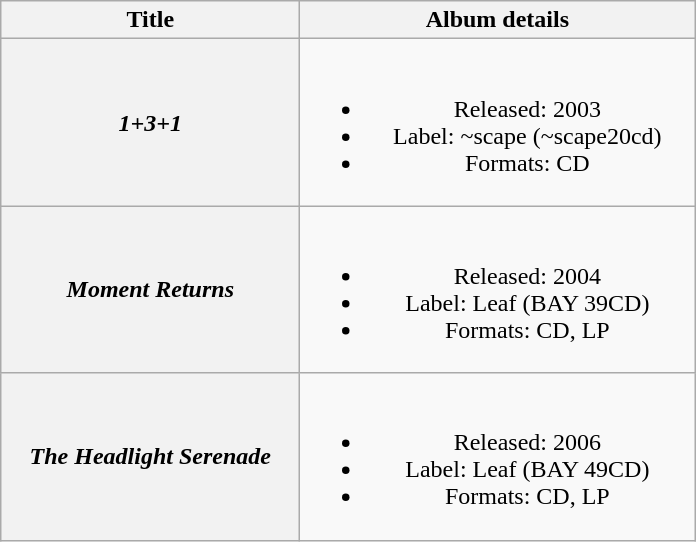<table class="wikitable plainrowheaders" style="text-align:center;" border="1">
<tr>
<th scope="col" rowspan="1" style="width:12em;">Title</th>
<th scope="col" rowspan="1" style="width:16em;">Album details</th>
</tr>
<tr>
<th scope="row"><em>1+3+1</em> </th>
<td><br><ul><li>Released: 2003</li><li>Label: ~scape (~scape20cd)</li><li>Formats: CD</li></ul></td>
</tr>
<tr>
<th scope="row"><em>Moment Returns</em></th>
<td><br><ul><li>Released: 2004</li><li>Label: Leaf (BAY 39CD)</li><li>Formats: CD, LP</li></ul></td>
</tr>
<tr>
<th scope="row"><em>The Headlight Serenade</em></th>
<td><br><ul><li>Released: 2006</li><li>Label: Leaf (BAY 49CD)</li><li>Formats: CD, LP</li></ul></td>
</tr>
</table>
